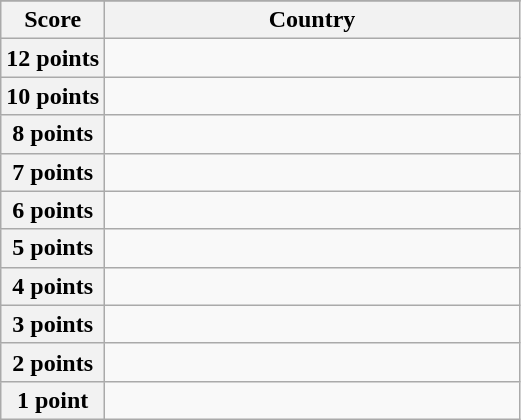<table class="wikitable">
<tr>
</tr>
<tr>
<th scope="col" width="20%">Score</th>
<th scope="col">Country</th>
</tr>
<tr>
<th scope="row">12 points</th>
<td></td>
</tr>
<tr>
<th scope="row">10 points</th>
<td></td>
</tr>
<tr>
<th scope="row">8 points</th>
<td></td>
</tr>
<tr>
<th scope="row">7 points</th>
<td></td>
</tr>
<tr>
<th scope="row">6 points</th>
<td></td>
</tr>
<tr>
<th scope="row">5 points</th>
<td></td>
</tr>
<tr>
<th scope="row">4 points</th>
<td></td>
</tr>
<tr>
<th scope="row">3 points</th>
<td></td>
</tr>
<tr>
<th scope="row">2 points</th>
<td></td>
</tr>
<tr>
<th scope="row">1 point</th>
<td></td>
</tr>
</table>
